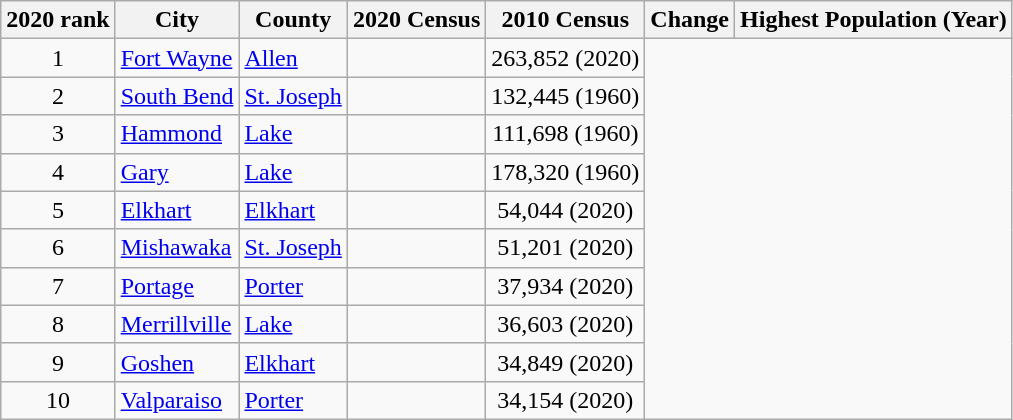<table class="wikitable sortable" style="text-align:center">
<tr>
<th>2020 rank</th>
<th>City</th>
<th>County</th>
<th>2020 Census</th>
<th>2010 Census</th>
<th>Change</th>
<th>Highest Population (Year)</th>
</tr>
<tr>
<td>1</td>
<td align=left><a href='#'>Fort Wayne</a></td>
<td align=left><a href='#'>Allen</a></td>
<td></td>
<td>263,852 (2020)</td>
</tr>
<tr>
<td>2</td>
<td align=left><a href='#'>South Bend</a></td>
<td align=left><a href='#'>St. Joseph</a></td>
<td></td>
<td>132,445 (1960)</td>
</tr>
<tr>
<td>3</td>
<td align=left><a href='#'>Hammond</a></td>
<td align=left><a href='#'>Lake</a></td>
<td></td>
<td>111,698 (1960)</td>
</tr>
<tr>
<td>4</td>
<td align=left><a href='#'>Gary</a></td>
<td align=left><a href='#'>Lake</a></td>
<td></td>
<td>178,320 (1960)</td>
</tr>
<tr>
<td>5</td>
<td align=left><a href='#'>Elkhart</a></td>
<td align=left><a href='#'>Elkhart</a></td>
<td></td>
<td>54,044 (2020)</td>
</tr>
<tr>
<td>6</td>
<td align=left><a href='#'>Mishawaka</a></td>
<td align=left><a href='#'>St. Joseph</a></td>
<td></td>
<td>51,201 (2020)</td>
</tr>
<tr>
<td>7</td>
<td align=left><a href='#'>Portage</a></td>
<td align=left><a href='#'>Porter</a></td>
<td></td>
<td>37,934 (2020)</td>
</tr>
<tr>
<td>8</td>
<td align=left><a href='#'>Merrillville</a></td>
<td align=left><a href='#'>Lake</a></td>
<td></td>
<td>36,603 (2020)</td>
</tr>
<tr>
<td>9</td>
<td align=left><a href='#'>Goshen</a></td>
<td align=left><a href='#'>Elkhart</a></td>
<td></td>
<td>34,849 (2020)</td>
</tr>
<tr>
<td>10</td>
<td align=left><a href='#'>Valparaiso</a></td>
<td align=left><a href='#'>Porter</a></td>
<td></td>
<td>34,154 (2020)</td>
</tr>
</table>
